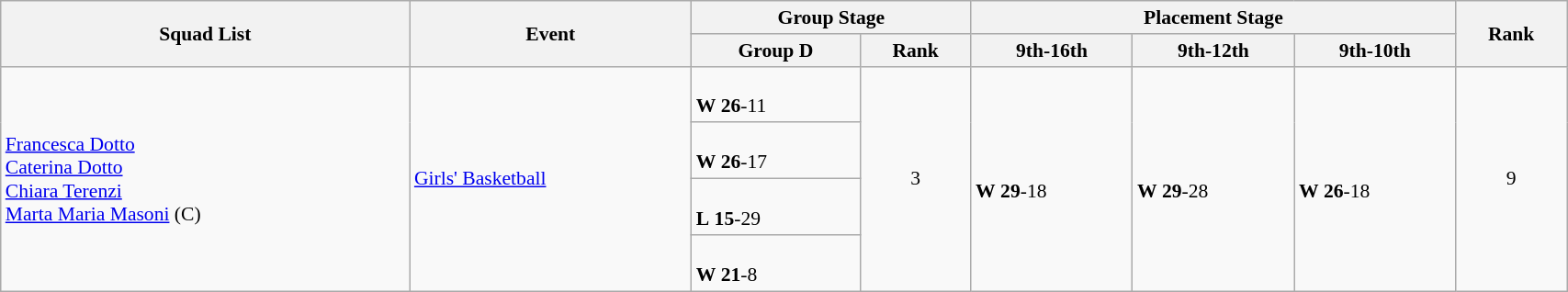<table class="wikitable" width="90%" style="text-align:left; font-size:90%">
<tr>
<th rowspan="2">Squad List</th>
<th rowspan="2">Event</th>
<th colspan="2">Group Stage</th>
<th colspan="3">Placement Stage</th>
<th rowspan="2">Rank</th>
</tr>
<tr>
<th>Group D</th>
<th>Rank</th>
<th>9th-16th</th>
<th>9th-12th</th>
<th>9th-10th</th>
</tr>
<tr>
<td rowspan="4"><a href='#'>Francesca Dotto</a><br><a href='#'>Caterina Dotto</a><br><a href='#'>Chiara Terenzi</a><br><a href='#'>Marta Maria Masoni</a> (C)</td>
<td rowspan="4"><a href='#'>Girls' Basketball</a></td>
<td><br> <strong>W</strong> <strong>26</strong>-11</td>
<td rowspan="4" align=center>3</td>
<td rowspan="4"> <br> <strong>W</strong> <strong>29</strong>-18</td>
<td rowspan="4"> <br> <strong>W</strong> <strong>29</strong>-28</td>
<td rowspan="4"> <br> <strong>W</strong> <strong>26</strong>-18</td>
<td rowspan="4" align="center">9</td>
</tr>
<tr>
<td><br> <strong>W</strong> <strong>26</strong>-17</td>
</tr>
<tr>
<td><br> <strong>L</strong> <strong>15</strong>-29</td>
</tr>
<tr>
<td><br> <strong>W</strong> <strong>21</strong>-8</td>
</tr>
</table>
